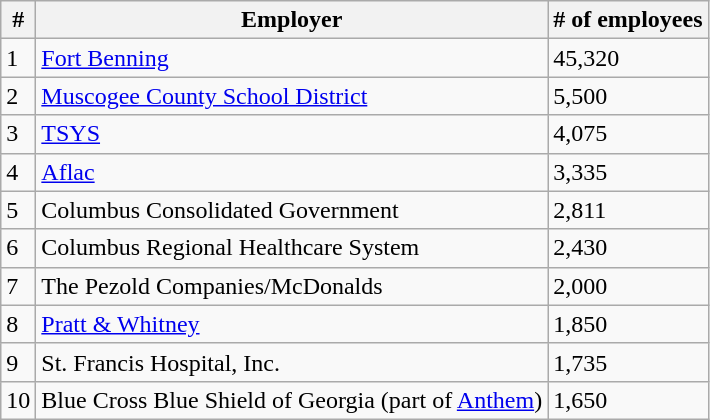<table class="wikitable">
<tr>
<th>#</th>
<th>Employer</th>
<th># of employees</th>
</tr>
<tr>
<td>1</td>
<td><a href='#'>Fort Benning</a></td>
<td>45,320</td>
</tr>
<tr>
<td>2</td>
<td><a href='#'>Muscogee County School District</a></td>
<td>5,500</td>
</tr>
<tr>
<td>3</td>
<td><a href='#'>TSYS</a></td>
<td>4,075</td>
</tr>
<tr>
<td>4</td>
<td><a href='#'>Aflac</a></td>
<td>3,335</td>
</tr>
<tr>
<td>5</td>
<td>Columbus Consolidated Government</td>
<td>2,811</td>
</tr>
<tr>
<td>6</td>
<td>Columbus Regional Healthcare System</td>
<td>2,430</td>
</tr>
<tr>
<td>7</td>
<td>The Pezold Companies/McDonalds</td>
<td>2,000</td>
</tr>
<tr>
<td>8</td>
<td><a href='#'>Pratt & Whitney</a></td>
<td>1,850</td>
</tr>
<tr>
<td>9</td>
<td>St. Francis Hospital, Inc.</td>
<td>1,735</td>
</tr>
<tr>
<td>10</td>
<td>Blue Cross Blue Shield of Georgia (part of <a href='#'>Anthem</a>)</td>
<td>1,650</td>
</tr>
</table>
